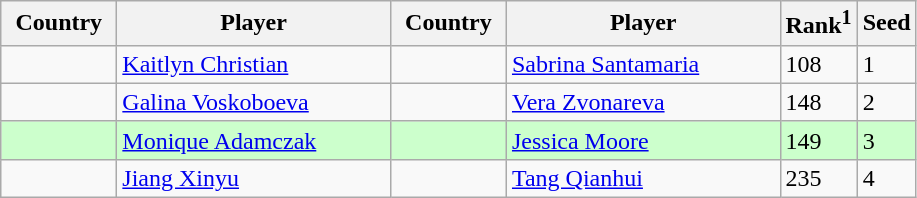<table class="sortable wikitable">
<tr>
<th width="70">Country</th>
<th width="175">Player</th>
<th width="70">Country</th>
<th width="175">Player</th>
<th>Rank<sup>1</sup></th>
<th>Seed</th>
</tr>
<tr>
<td></td>
<td><a href='#'>Kaitlyn Christian</a></td>
<td></td>
<td><a href='#'>Sabrina Santamaria</a></td>
<td>108</td>
<td>1</td>
</tr>
<tr>
<td></td>
<td><a href='#'>Galina Voskoboeva</a></td>
<td></td>
<td><a href='#'>Vera Zvonareva</a></td>
<td>148</td>
<td>2</td>
</tr>
<tr style="background:#cfc;">
<td></td>
<td><a href='#'>Monique Adamczak</a></td>
<td></td>
<td><a href='#'>Jessica Moore</a></td>
<td>149</td>
<td>3</td>
</tr>
<tr>
<td></td>
<td><a href='#'>Jiang Xinyu</a></td>
<td></td>
<td><a href='#'>Tang Qianhui</a></td>
<td>235</td>
<td>4</td>
</tr>
</table>
